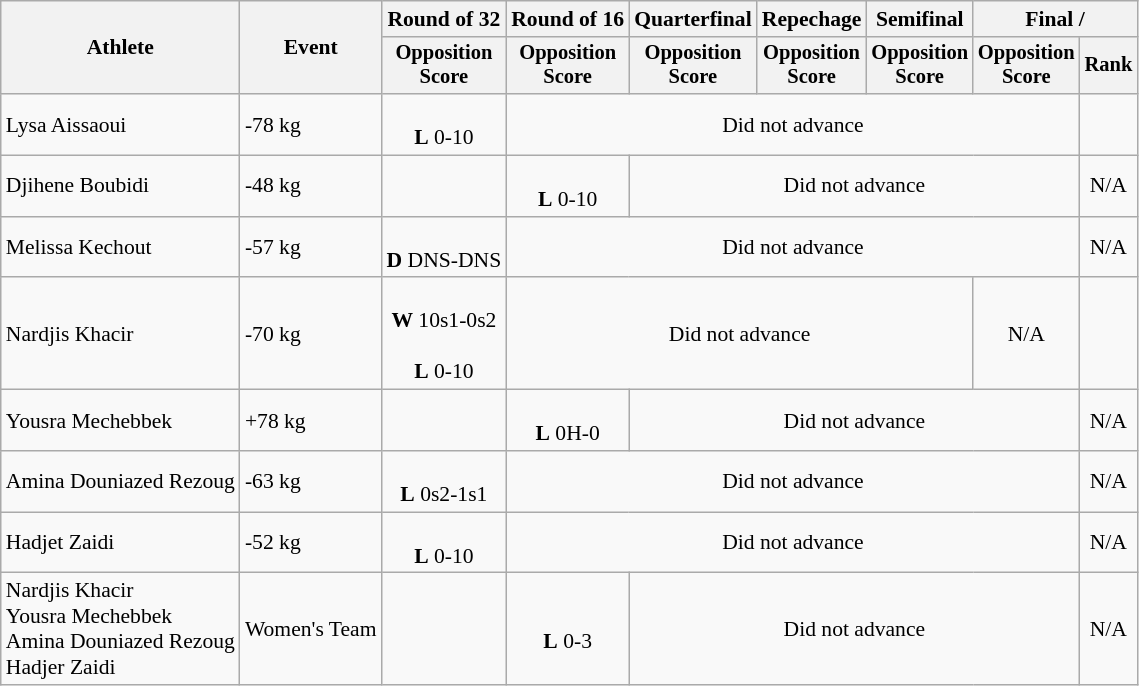<table class="wikitable" style="font-size:90%">
<tr>
<th rowspan=2>Athlete</th>
<th rowspan=2>Event</th>
<th>Round of 32</th>
<th>Round of 16</th>
<th>Quarterfinal</th>
<th>Repechage</th>
<th>Semifinal</th>
<th colspan=3>Final / </th>
</tr>
<tr style="font-size:95%">
<th>Opposition<br>Score</th>
<th>Opposition<br>Score</th>
<th>Opposition<br>Score</th>
<th>Opposition<br>Score</th>
<th>Opposition<br>Score</th>
<th>Opposition<br>Score</th>
<th>Rank</th>
</tr>
<tr align=center>
<td align=left>Lysa Aissaoui</td>
<td align=left>-78 kg</td>
<td><br><strong>L</strong> 0-10</td>
<td colspan=5>Did not advance</td>
</tr>
<tr align=center>
<td align=left>Djihene Boubidi</td>
<td align=left>-48 kg</td>
<td></td>
<td><br><strong>L</strong> 0-10</td>
<td colspan=4>Did not advance</td>
<td>N/A</td>
</tr>
<tr align=center>
<td align=left>Melissa Kechout</td>
<td align=left>-57 kg</td>
<td><br><strong>D</strong> DNS-DNS</td>
<td colspan=5>Did not advance</td>
<td>N/A</td>
</tr>
<tr align=center>
<td align=left>Nardjis Khacir</td>
<td align=left>-70 kg</td>
<td><br><strong>W</strong> 10s1-0s2<br><br><strong>L</strong> 0-10</td>
<td colspan=4>Did not advance</td>
<td>N/A</td>
</tr>
<tr align=center>
<td align=left>Yousra Mechebbek</td>
<td align=left>+78 kg</td>
<td></td>
<td><br><strong>L</strong> 0H-0</td>
<td colspan=4>Did not advance</td>
<td>N/A</td>
</tr>
<tr align=center>
<td align=left>Amina Douniazed Rezoug</td>
<td align=left>-63 kg</td>
<td><br><strong>L</strong> 0s2-1s1</td>
<td colspan=5>Did not advance</td>
<td>N/A</td>
</tr>
<tr align=center>
<td align=left>Hadjet Zaidi</td>
<td align=left>-52 kg</td>
<td><br><strong>L</strong> 0-10</td>
<td colspan=5>Did not advance</td>
<td>N/A</td>
</tr>
<tr align=center>
<td align=left>Nardjis Khacir<br>Yousra Mechebbek<br>Amina Douniazed Rezoug<br>Hadjer Zaidi</td>
<td align=left>Women's Team</td>
<td></td>
<td><br><strong>L</strong> 0-3</td>
<td colspan=4>Did not advance</td>
<td>N/A</td>
</tr>
</table>
